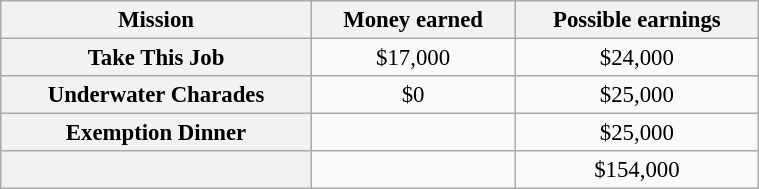<table class="wikitable plainrowheaders floatright" style="font-size: 95%; margin: 10px; text-align: center;" align="right" width="40%">
<tr>
<th scope="col">Mission</th>
<th scope="col">Money earned</th>
<th scope="col">Possible earnings</th>
</tr>
<tr>
<th scope="row">Take This Job</th>
<td>$17,000</td>
<td>$24,000</td>
</tr>
<tr>
<th scope="row">Underwater Charades</th>
<td>$0</td>
<td>$25,000</td>
</tr>
<tr>
<th scope="row">Exemption Dinner</th>
<td></td>
<td>$25,000</td>
</tr>
<tr>
<th scope="row"><strong></strong></th>
<td><strong></strong></td>
<td>$154,000</td>
</tr>
</table>
